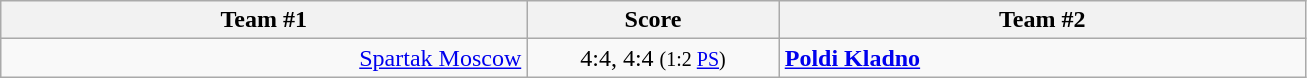<table class="wikitable" style="text-align: center;">
<tr>
<th width=25%>Team #1</th>
<th width=12%>Score</th>
<th width=25%>Team #2</th>
</tr>
<tr>
<td style="text-align: right;"><a href='#'>Spartak Moscow</a> </td>
<td>4:4, 4:4 <small>(1:2 <a href='#'>PS</a>)</small></td>
<td style="text-align: left;"> <strong><a href='#'>Poldi Kladno</a></strong></td>
</tr>
</table>
